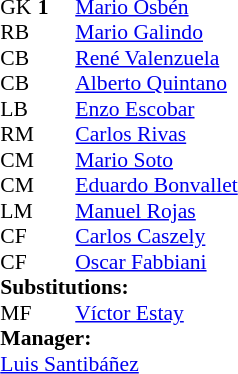<table cellspacing="0" cellpadding="0" style="font-size:90%; margin:0.2em auto;">
<tr>
<th width="25"></th>
<th width="25"></th>
</tr>
<tr>
<td>GK</td>
<td><strong>1</strong></td>
<td><a href='#'>Mario Osbén</a></td>
</tr>
<tr>
<td>RB</td>
<td></td>
<td><a href='#'>Mario Galindo</a></td>
</tr>
<tr>
<td>CB</td>
<td></td>
<td><a href='#'>René Valenzuela</a></td>
</tr>
<tr>
<td>CB</td>
<td></td>
<td><a href='#'>Alberto Quintano</a></td>
</tr>
<tr>
<td>LB</td>
<td></td>
<td><a href='#'>Enzo Escobar</a></td>
</tr>
<tr>
<td>RM</td>
<td></td>
<td><a href='#'>Carlos Rivas</a></td>
</tr>
<tr>
<td>CM</td>
<td></td>
<td><a href='#'>Mario Soto</a></td>
</tr>
<tr>
<td>CM</td>
<td></td>
<td><a href='#'>Eduardo Bonvallet</a></td>
<td></td>
<td></td>
</tr>
<tr>
<td>LM</td>
<td></td>
<td><a href='#'>Manuel Rojas</a></td>
</tr>
<tr>
<td>CF</td>
<td></td>
<td><a href='#'>Carlos Caszely</a></td>
</tr>
<tr>
<td>CF</td>
<td></td>
<td><a href='#'>Oscar Fabbiani</a></td>
</tr>
<tr>
<td colspan=4><strong>Substitutions:</strong></td>
</tr>
<tr>
<td>MF</td>
<td></td>
<td><a href='#'>Víctor Estay</a></td>
<td></td>
<td></td>
</tr>
<tr>
<td colspan=4><strong>Manager:</strong></td>
</tr>
<tr>
<td colspan=4><a href='#'>Luis Santibáñez</a></td>
</tr>
</table>
